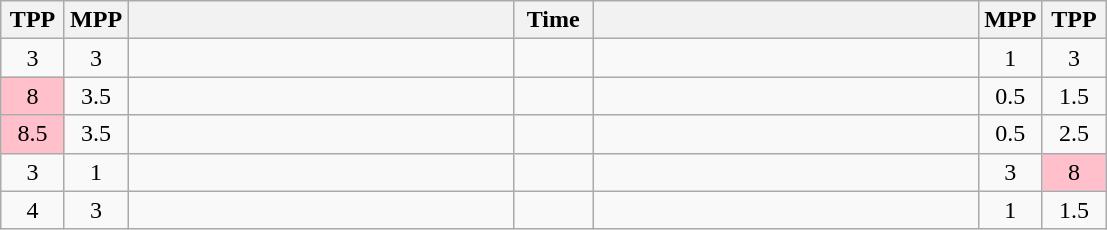<table class="wikitable" style="text-align: center;" |>
<tr>
<th width="35">TPP</th>
<th width="35">MPP</th>
<th width="250"></th>
<th width="45">Time</th>
<th width="250"></th>
<th width="35">MPP</th>
<th width="35">TPP</th>
</tr>
<tr>
<td>3</td>
<td>3</td>
<td style="text-align:left;"></td>
<td></td>
<td style="text-align:left;"><strong></strong></td>
<td>1</td>
<td>3</td>
</tr>
<tr>
<td bgcolor=pink>8</td>
<td>3.5</td>
<td style="text-align:left;"></td>
<td></td>
<td style="text-align:left;"><strong></strong></td>
<td>0.5</td>
<td>1.5</td>
</tr>
<tr>
<td bgcolor=pink>8.5</td>
<td>3.5</td>
<td style="text-align:left;"></td>
<td></td>
<td style="text-align:left;"><strong></strong></td>
<td>0.5</td>
<td>2.5</td>
</tr>
<tr>
<td>3</td>
<td>1</td>
<td style="text-align:left;"><strong></strong></td>
<td></td>
<td style="text-align:left;"></td>
<td>3</td>
<td bgcolor=pink>8</td>
</tr>
<tr>
<td>4</td>
<td>3</td>
<td style="text-align:left;"></td>
<td></td>
<td style="text-align:left;"><strong></strong></td>
<td>1</td>
<td>1.5</td>
</tr>
</table>
